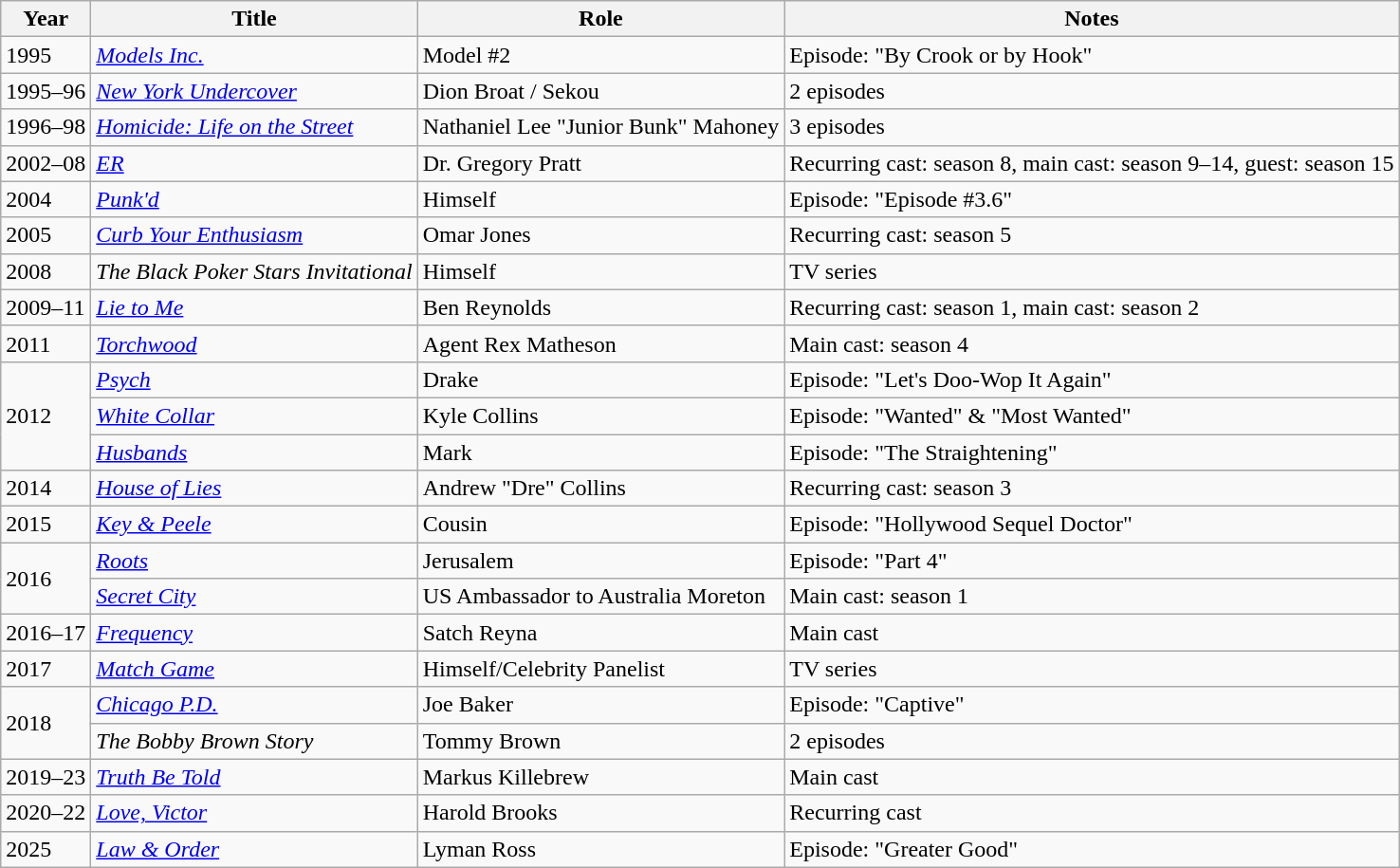<table class="wikitable sortable">
<tr>
<th>Year</th>
<th>Title</th>
<th>Role</th>
<th>Notes</th>
</tr>
<tr>
<td>1995</td>
<td><em><a href='#'>Models Inc.</a></em></td>
<td>Model #2</td>
<td>Episode: "By Crook or by Hook"</td>
</tr>
<tr>
<td>1995–96</td>
<td><em><a href='#'>New York Undercover</a></em></td>
<td>Dion Broat / Sekou</td>
<td>2 episodes</td>
</tr>
<tr>
<td>1996–98</td>
<td><em><a href='#'>Homicide: Life on the Street</a></em></td>
<td>Nathaniel Lee "Junior Bunk" Mahoney</td>
<td>3 episodes</td>
</tr>
<tr>
<td>2002–08</td>
<td><em><a href='#'>ER</a></em></td>
<td>Dr. Gregory Pratt</td>
<td>Recurring cast: season 8, main cast: season 9–14, guest: season 15</td>
</tr>
<tr>
<td>2004</td>
<td><em><a href='#'>Punk'd</a></em></td>
<td>Himself</td>
<td>Episode: "Episode #3.6"</td>
</tr>
<tr>
<td>2005</td>
<td><em><a href='#'>Curb Your Enthusiasm</a></em></td>
<td>Omar Jones</td>
<td>Recurring cast: season 5</td>
</tr>
<tr>
<td>2008</td>
<td><em>The Black Poker Stars Invitational</em></td>
<td>Himself</td>
<td>TV series</td>
</tr>
<tr>
<td>2009–11</td>
<td><em><a href='#'>Lie to Me</a></em></td>
<td>Ben Reynolds</td>
<td>Recurring cast: season 1, main cast: season 2</td>
</tr>
<tr>
<td>2011</td>
<td><em><a href='#'>Torchwood</a></em></td>
<td>Agent Rex Matheson</td>
<td>Main cast: season 4</td>
</tr>
<tr>
<td rowspan="3">2012</td>
<td><em><a href='#'>Psych</a></em></td>
<td>Drake</td>
<td>Episode: "Let's Doo-Wop It Again"</td>
</tr>
<tr>
<td><em><a href='#'>White Collar</a></em></td>
<td>Kyle Collins</td>
<td>Episode: "Wanted" & "Most Wanted"</td>
</tr>
<tr>
<td><em><a href='#'>Husbands</a></em></td>
<td>Mark</td>
<td>Episode: "The Straightening"</td>
</tr>
<tr>
<td>2014</td>
<td><em><a href='#'>House of Lies</a></em></td>
<td>Andrew "Dre" Collins</td>
<td>Recurring cast: season 3</td>
</tr>
<tr>
<td>2015</td>
<td><em><a href='#'>Key & Peele</a></em></td>
<td>Cousin</td>
<td>Episode: "Hollywood Sequel Doctor"</td>
</tr>
<tr>
<td rowspan="2">2016</td>
<td><em><a href='#'>Roots</a></em></td>
<td>Jerusalem</td>
<td>Episode: "Part 4"</td>
</tr>
<tr>
<td><em><a href='#'>Secret City</a></em></td>
<td>US Ambassador to Australia Moreton</td>
<td>Main cast: season 1</td>
</tr>
<tr>
<td>2016–17</td>
<td><em><a href='#'>Frequency</a></em></td>
<td>Satch Reyna</td>
<td>Main cast</td>
</tr>
<tr>
<td>2017</td>
<td><em><a href='#'>Match Game</a></em></td>
<td>Himself/Celebrity Panelist</td>
<td>TV series</td>
</tr>
<tr>
<td rowspan="2">2018</td>
<td><em><a href='#'>Chicago P.D.</a></em></td>
<td>Joe Baker</td>
<td>Episode: "Captive"</td>
</tr>
<tr>
<td><em>The Bobby Brown Story</em></td>
<td>Tommy Brown</td>
<td>2 episodes</td>
</tr>
<tr>
<td>2019–23</td>
<td><em><a href='#'>Truth Be Told</a></em></td>
<td>Markus Killebrew</td>
<td>Main cast</td>
</tr>
<tr>
<td>2020–22</td>
<td><em><a href='#'>Love, Victor</a></em></td>
<td>Harold Brooks</td>
<td>Recurring cast</td>
</tr>
<tr>
<td>2025</td>
<td><em><a href='#'>Law & Order</a></em></td>
<td>Lyman Ross</td>
<td>Episode: "Greater Good"</td>
</tr>
</table>
